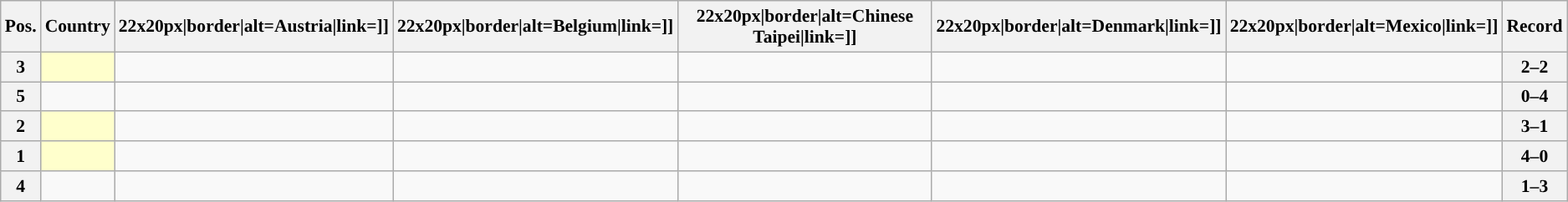<table class="wikitable sortable nowrap" style="text-align:center; font-size:0.9em">
<tr>
<th>Pos.</th>
<th>Country</th>
<th [[Image:>22x20px|border|alt=Austria|link=]]</th>
<th [[Image:>22x20px|border|alt=Belgium|link=]]</th>
<th [[Image:>22x20px|border|alt=Chinese Taipei|link=]]</th>
<th [[Image:>22x20px|border|alt=Denmark|link=]]</th>
<th [[Image:>22x20px|border|alt=Mexico|link=]]</th>
<th>Record</th>
</tr>
<tr>
<th>3</th>
<td style="text-align:left; background:#ffffcc;"></td>
<td> </td>
<td> </td>
<td> </td>
<td> </td>
<td> </td>
<th>2–2</th>
</tr>
<tr>
<th>5</th>
<td style="text-align:left;"></td>
<td> </td>
<td> </td>
<td> </td>
<td> </td>
<td> </td>
<th>0–4</th>
</tr>
<tr>
<th>2</th>
<td style="text-align:left; background:#ffffcc;"></td>
<td> </td>
<td> </td>
<td> </td>
<td> </td>
<td> </td>
<th>3–1</th>
</tr>
<tr>
<th>1</th>
<td style="text-align:left; background:#ffffcc;"></td>
<td> </td>
<td> </td>
<td> </td>
<td> </td>
<td> </td>
<th>4–0</th>
</tr>
<tr>
<th>4</th>
<td style="text-align:left;"></td>
<td> </td>
<td> </td>
<td> </td>
<td> </td>
<td> </td>
<th>1–3</th>
</tr>
</table>
